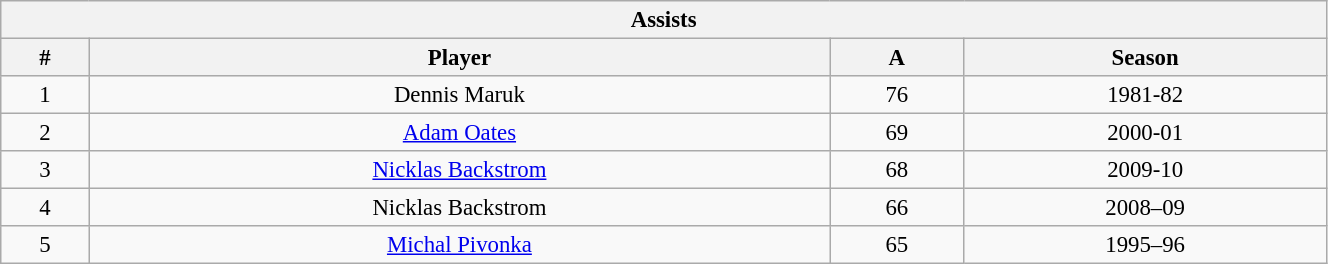<table class="wikitable" style="text-align: center; font-size: 95%" width="70%">
<tr>
<th colspan="4">Assists</th>
</tr>
<tr>
<th>#</th>
<th>Player</th>
<th>A</th>
<th>Season</th>
</tr>
<tr>
<td>1</td>
<td>Dennis Maruk</td>
<td>76</td>
<td>1981-82</td>
</tr>
<tr>
<td>2</td>
<td><a href='#'>Adam Oates</a></td>
<td>69</td>
<td>2000-01</td>
</tr>
<tr>
<td>3</td>
<td><a href='#'>Nicklas Backstrom</a></td>
<td>68</td>
<td>2009-10</td>
</tr>
<tr>
<td>4</td>
<td>Nicklas Backstrom</td>
<td>66</td>
<td>2008–09</td>
</tr>
<tr>
<td>5</td>
<td><a href='#'>Michal Pivonka</a></td>
<td>65</td>
<td>1995–96</td>
</tr>
</table>
